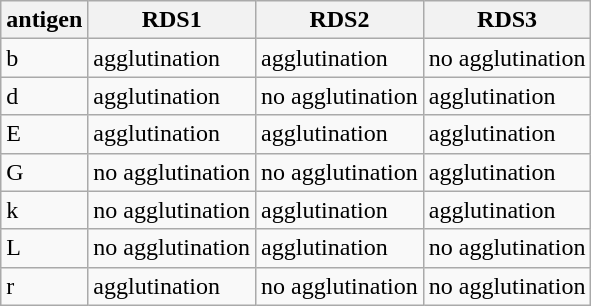<table class="wikitable">
<tr>
<th>antigen</th>
<th>RDS1</th>
<th>RDS2</th>
<th>RDS3</th>
</tr>
<tr>
<td>b</td>
<td>agglutination</td>
<td>agglutination</td>
<td>no agglutination</td>
</tr>
<tr>
<td>d</td>
<td>agglutination</td>
<td>no agglutination</td>
<td>agglutination</td>
</tr>
<tr>
<td>E</td>
<td>agglutination</td>
<td>agglutination</td>
<td>agglutination</td>
</tr>
<tr>
<td>G</td>
<td>no agglutination</td>
<td>no agglutination</td>
<td>agglutination</td>
</tr>
<tr>
<td>k</td>
<td>no agglutination</td>
<td>agglutination</td>
<td>agglutination</td>
</tr>
<tr>
<td>L</td>
<td>no agglutination</td>
<td>agglutination</td>
<td>no agglutination</td>
</tr>
<tr>
<td>r</td>
<td>agglutination</td>
<td>no agglutination</td>
<td>no agglutination</td>
</tr>
</table>
